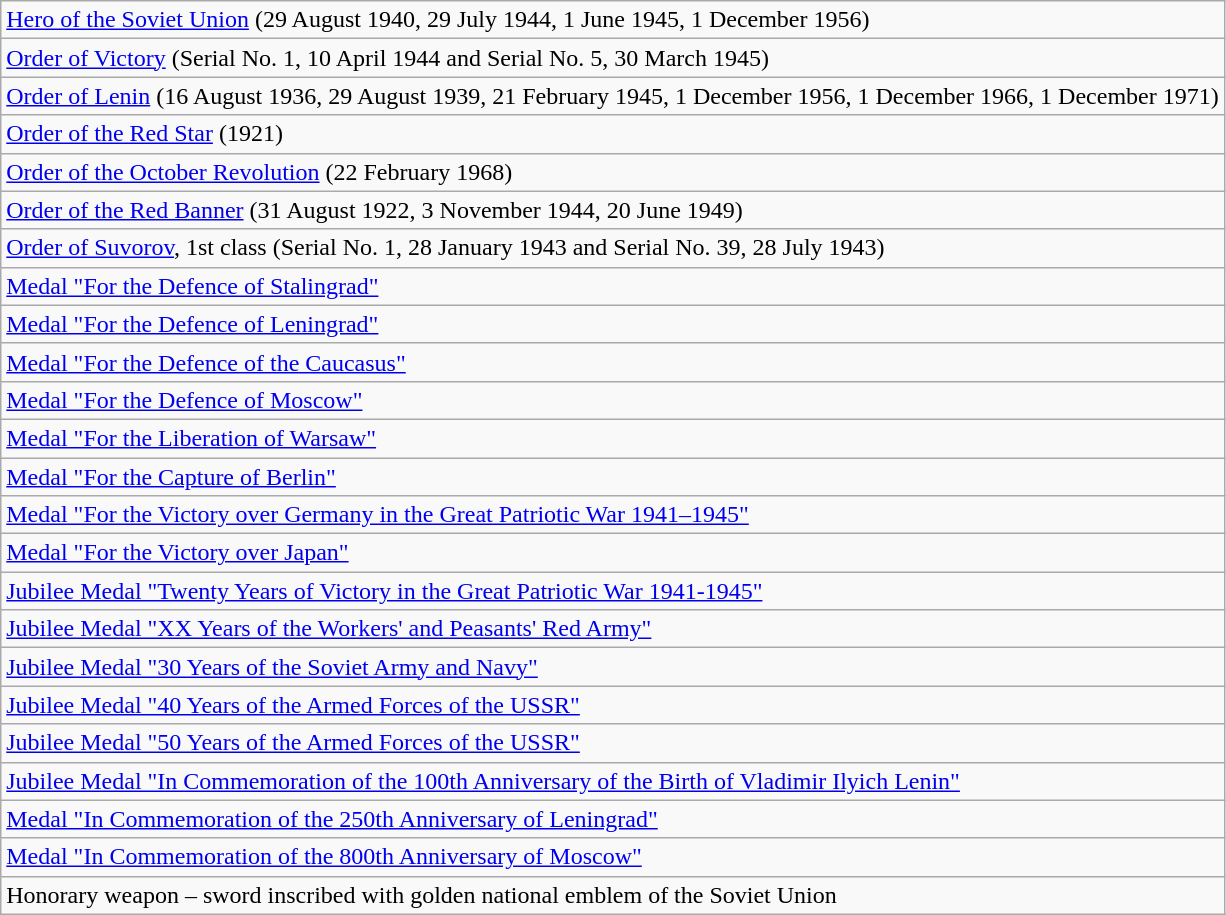<table class="wikitable">
<tr>
<td><a href='#'>Hero of the Soviet Union</a> (29 August 1940, 29 July 1944, 1 June 1945, 1 December 1956)</td>
</tr>
<tr>
<td><a href='#'>Order of Victory</a> (Serial No. 1, 10 April 1944 and Serial No. 5, 30 March 1945)</td>
</tr>
<tr>
<td><a href='#'>Order of Lenin</a> (16 August 1936, 29 August 1939, 21 February 1945, 1 December 1956, 1 December 1966, 1 December 1971)</td>
</tr>
<tr>
<td><a href='#'>Order of the Red Star</a> (1921)</td>
</tr>
<tr>
<td><a href='#'>Order of the October Revolution</a> (22 February 1968)</td>
</tr>
<tr>
<td><a href='#'>Order of the Red Banner</a> (31 August 1922, 3 November 1944, 20 June 1949)</td>
</tr>
<tr>
<td><a href='#'>Order of Suvorov</a>, 1st class (Serial No. 1, 28 January 1943 and Serial No. 39, 28 July 1943)</td>
</tr>
<tr>
<td><a href='#'>Medal "For the Defence of Stalingrad"</a></td>
</tr>
<tr>
<td><a href='#'>Medal "For the Defence of Leningrad"</a></td>
</tr>
<tr>
<td><a href='#'>Medal "For the Defence of the Caucasus"</a></td>
</tr>
<tr>
<td><a href='#'>Medal "For the Defence of Moscow"</a></td>
</tr>
<tr>
<td><a href='#'>Medal "For the Liberation of Warsaw"</a></td>
</tr>
<tr>
<td><a href='#'>Medal "For the Capture of Berlin"</a></td>
</tr>
<tr>
<td><a href='#'>Medal "For the Victory over Germany in the Great Patriotic War 1941–1945"</a></td>
</tr>
<tr>
<td><a href='#'>Medal "For the Victory over Japan"</a></td>
</tr>
<tr>
<td><a href='#'>Jubilee Medal "Twenty Years of Victory in the Great Patriotic War 1941-1945"</a></td>
</tr>
<tr>
<td><a href='#'>Jubilee Medal "XX Years of the Workers' and Peasants' Red Army"</a></td>
</tr>
<tr>
<td><a href='#'>Jubilee Medal "30 Years of the Soviet Army and Navy"</a></td>
</tr>
<tr>
<td><a href='#'>Jubilee Medal "40 Years of the Armed Forces of the USSR"</a></td>
</tr>
<tr>
<td><a href='#'>Jubilee Medal "50 Years of the Armed Forces of the USSR"</a></td>
</tr>
<tr>
<td><a href='#'>Jubilee Medal "In Commemoration of the 100th Anniversary of the Birth of Vladimir Ilyich Lenin"</a></td>
</tr>
<tr>
<td><a href='#'>Medal "In Commemoration of the 250th Anniversary of Leningrad"</a></td>
</tr>
<tr>
<td><a href='#'>Medal "In Commemoration of the 800th Anniversary of Moscow"</a></td>
</tr>
<tr>
<td>Honorary weapon – sword inscribed with golden national emblem of the Soviet Union</td>
</tr>
</table>
